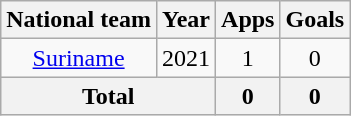<table class=wikitable style=text-align:center>
<tr>
<th>National team</th>
<th>Year</th>
<th>Apps</th>
<th>Goals</th>
</tr>
<tr>
<td rowspan=1><a href='#'>Suriname</a></td>
<td>2021</td>
<td>1</td>
<td>0</td>
</tr>
<tr>
<th colspan=2>Total</th>
<th>0</th>
<th>0</th>
</tr>
</table>
